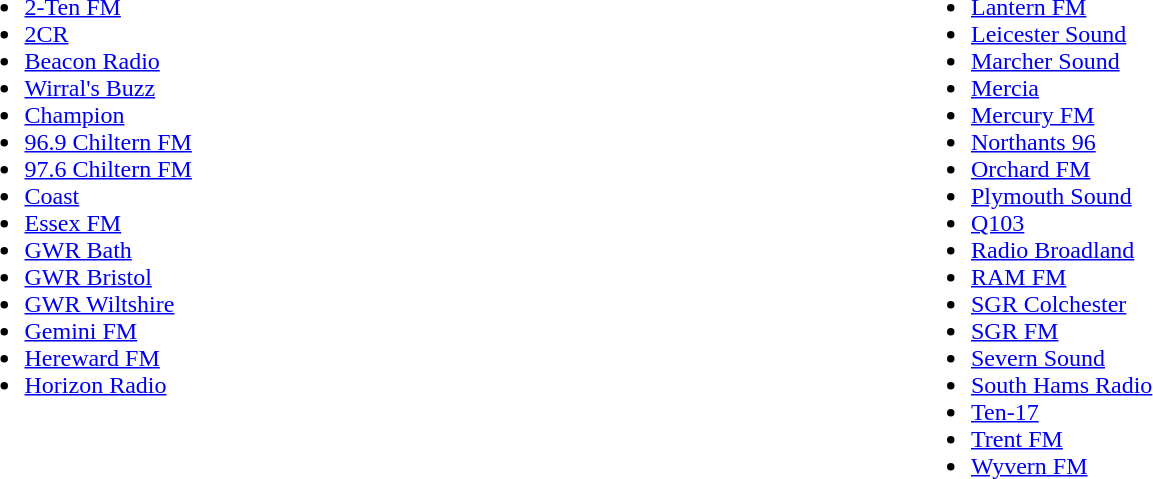<table border="0"  style="width:100%; vertical-align:top;">
<tr>
<td style="vertical-align:top; text-align:left; width:50%;"><br><ul><li><a href='#'>2-Ten FM</a></li><li><a href='#'>2CR</a></li><li><a href='#'>Beacon Radio</a></li><li><a href='#'>Wirral's Buzz</a></li><li><a href='#'>Champion</a></li><li><a href='#'>96.9 Chiltern FM</a></li><li><a href='#'>97.6 Chiltern FM</a></li><li><a href='#'>Coast</a></li><li><a href='#'>Essex FM</a></li><li><a href='#'>GWR Bath</a></li><li><a href='#'>GWR Bristol</a></li><li><a href='#'>GWR Wiltshire</a></li><li><a href='#'>Gemini FM</a></li><li><a href='#'>Hereward FM</a></li><li><a href='#'>Horizon Radio</a></li></ul></td>
<td style="vertical-align:top; text-align:left; width:50%;"><br><ul><li><a href='#'>Lantern FM</a></li><li><a href='#'>Leicester Sound</a></li><li><a href='#'>Marcher Sound</a></li><li><a href='#'>Mercia</a></li><li><a href='#'>Mercury FM</a></li><li><a href='#'>Northants 96</a></li><li><a href='#'>Orchard FM</a></li><li><a href='#'>Plymouth Sound</a></li><li><a href='#'>Q103</a></li><li><a href='#'>Radio Broadland</a></li><li><a href='#'>RAM FM</a></li><li><a href='#'>SGR Colchester</a></li><li><a href='#'>SGR FM</a></li><li><a href='#'>Severn Sound</a></li><li><a href='#'>South Hams Radio</a></li><li><a href='#'>Ten-17</a></li><li><a href='#'>Trent FM</a></li><li><a href='#'>Wyvern FM</a></li></ul></td>
</tr>
</table>
